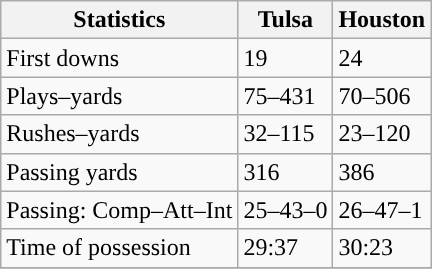<table class="wikitable" style="float: left;">
<tr>
<th>Statistics</th>
<th>Tulsa</th>
<th>Houston</th>
</tr>
<tr>
<td>First downs</td>
<td>19</td>
<td>24</td>
</tr>
<tr>
<td>Plays–yards</td>
<td>75–431</td>
<td>70–506</td>
</tr>
<tr>
<td>Rushes–yards</td>
<td>32–115</td>
<td>23–120</td>
</tr>
<tr>
<td>Passing yards</td>
<td>316</td>
<td>386</td>
</tr>
<tr>
<td>Passing: Comp–Att–Int</td>
<td>25–43–0</td>
<td>26–47–1</td>
</tr>
<tr>
<td>Time of possession</td>
<td>29:37</td>
<td>30:23</td>
</tr>
<tr>
</tr>
</table>
